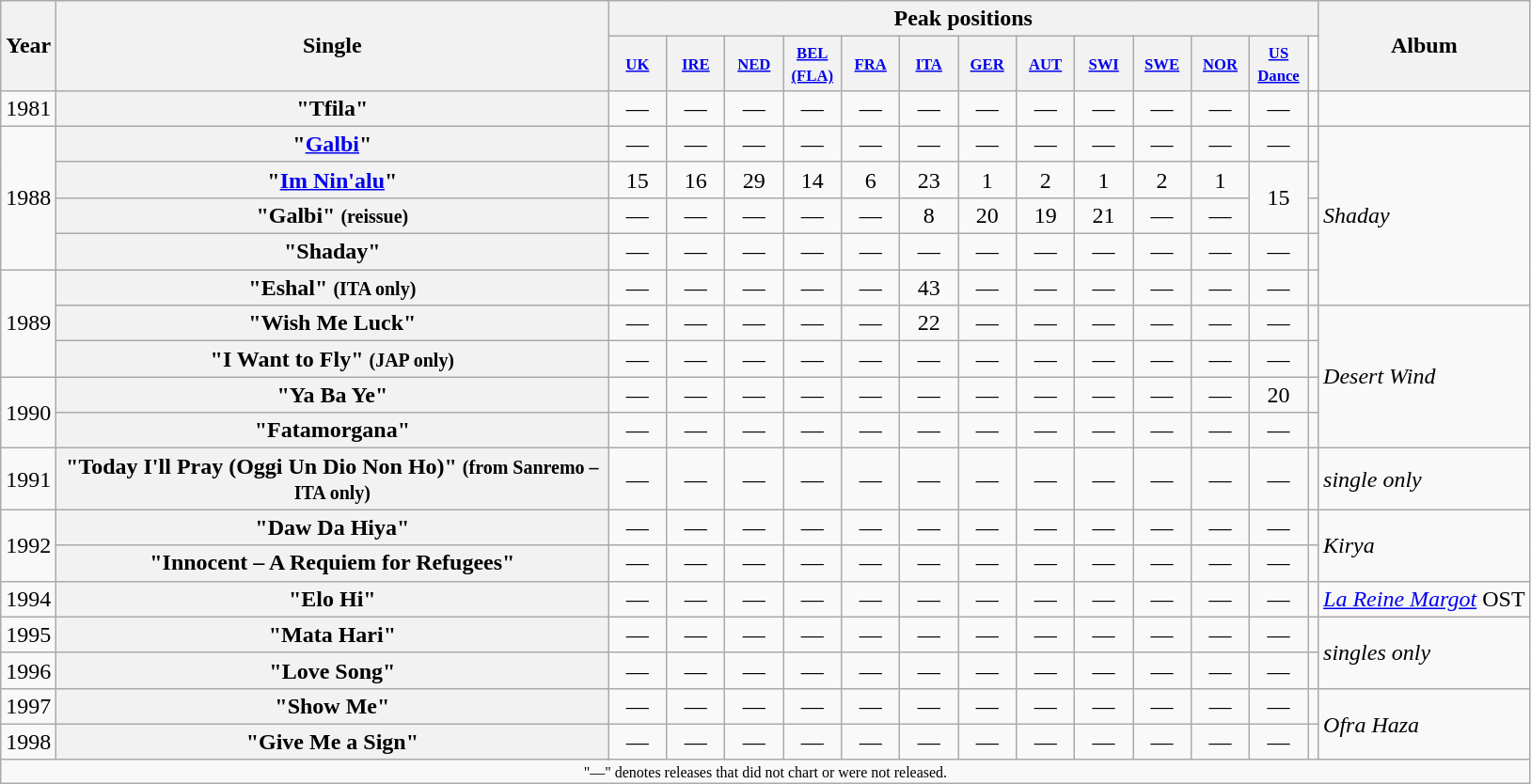<table class="wikitable plainrowheaders" style="text-align:center;">
<tr>
<th rowspan="2">Year</th>
<th rowspan="2" style="width:24em;">Single</th>
<th colspan="13">Peak positions</th>
<th rowspan="2">Album</th>
</tr>
<tr style="font-size:smaller;">
<th width="35"><small><a href='#'>UK</a><br></small></th>
<th width="35"><small><a href='#'>IRE</a></small></th>
<th width="35"><small><a href='#'>NED</a></small></th>
<th width="35"><small><a href='#'>BEL<br>(FLA)</a></small></th>
<th width="35"><small><a href='#'>FRA</a></small></th>
<th width="35"><small><a href='#'>ITA</a></small></th>
<th width="35"><small><a href='#'>GER</a></small><br></th>
<th width="35"><small><a href='#'>AUT</a></small></th>
<th width="35"><small><a href='#'>SWI</a></small></th>
<th width="35"><small><a href='#'>SWE</a></small></th>
<th width="35"><small><a href='#'>NOR</a></small></th>
<th width="35"><small><a href='#'>US Dance</a></small><br></th>
</tr>
<tr>
<td scope="4">1981</td>
<th scope="row">"Tfila"</th>
<td>—</td>
<td>—</td>
<td>—</td>
<td>—</td>
<td>—</td>
<td>—</td>
<td>—</td>
<td>—</td>
<td>—</td>
<td>—</td>
<td>—</td>
<td>—</td>
<td></td>
</tr>
<tr>
<td rowspan="4">1988</td>
<th scope="row">"<a href='#'>Galbi</a>"</th>
<td>—</td>
<td>—</td>
<td>—</td>
<td>—</td>
<td>—</td>
<td>—</td>
<td>—</td>
<td>—</td>
<td>—</td>
<td>—</td>
<td>—</td>
<td>—</td>
<td></td>
<td align="left" rowspan="5"><em>Shaday</em></td>
</tr>
<tr>
<th scope="row">"<a href='#'>Im Nin'alu</a>"</th>
<td>15</td>
<td>16</td>
<td>29</td>
<td>14</td>
<td>6</td>
<td>23</td>
<td>1</td>
<td>2</td>
<td>1</td>
<td>2</td>
<td>1</td>
<td rowspan="2">15</td>
<td></td>
</tr>
<tr>
<th scope="row">"Galbi" <small>(reissue)</small></th>
<td>—</td>
<td>—</td>
<td>—</td>
<td>—</td>
<td>—</td>
<td>8</td>
<td>20</td>
<td>19</td>
<td>21</td>
<td>—</td>
<td>—</td>
<td></td>
</tr>
<tr>
<th scope="row">"Shaday"</th>
<td>—</td>
<td>—</td>
<td>—</td>
<td>—</td>
<td>—</td>
<td>—</td>
<td>—</td>
<td>—</td>
<td>—</td>
<td>—</td>
<td>—</td>
<td>—</td>
<td></td>
</tr>
<tr>
<td rowspan="3">1989</td>
<th scope="row">"Eshal" <small>(ITA only)</small></th>
<td>—</td>
<td>—</td>
<td>—</td>
<td>—</td>
<td>—</td>
<td>43</td>
<td>—</td>
<td>—</td>
<td>—</td>
<td>—</td>
<td>—</td>
<td>—</td>
<td></td>
</tr>
<tr>
<th scope="row">"Wish Me Luck"</th>
<td>—</td>
<td>—</td>
<td>—</td>
<td>—</td>
<td>—</td>
<td>22</td>
<td>—</td>
<td>—</td>
<td>—</td>
<td>—</td>
<td>—</td>
<td>—</td>
<td></td>
<td align="left" rowspan="4"><em>Desert Wind</em></td>
</tr>
<tr>
<th scope="row">"I Want to Fly" <small>(JAP only)</small></th>
<td>—</td>
<td>—</td>
<td>—</td>
<td>—</td>
<td>—</td>
<td>—</td>
<td>—</td>
<td>—</td>
<td>—</td>
<td>—</td>
<td>—</td>
<td>—</td>
<td></td>
</tr>
<tr>
<td rowspan="2">1990</td>
<th scope="row">"Ya Ba Ye"</th>
<td>—</td>
<td>—</td>
<td>—</td>
<td>—</td>
<td>—</td>
<td>—</td>
<td>—</td>
<td>—</td>
<td>—</td>
<td>—</td>
<td>—</td>
<td>20</td>
<td></td>
</tr>
<tr>
<th scope="row">"Fatamorgana"</th>
<td>—</td>
<td>—</td>
<td>—</td>
<td>—</td>
<td>—</td>
<td>—</td>
<td>—</td>
<td>—</td>
<td>—</td>
<td>—</td>
<td>—</td>
<td>—</td>
<td></td>
</tr>
<tr>
<td rowspan="1">1991</td>
<th scope="row">"Today I'll Pray (Oggi Un Dio Non Ho)" <small>(from Sanremo – ITA only)</small></th>
<td>—</td>
<td>—</td>
<td>—</td>
<td>—</td>
<td>—</td>
<td>—</td>
<td>—</td>
<td>—</td>
<td>—</td>
<td>—</td>
<td>—</td>
<td>—</td>
<td></td>
<td align="left" rowspan="1"><em>single only</em></td>
</tr>
<tr>
<td rowspan="2">1992</td>
<th scope="row">"Daw Da Hiya"</th>
<td>—</td>
<td>—</td>
<td>—</td>
<td>—</td>
<td>—</td>
<td>—</td>
<td>—</td>
<td>—</td>
<td>—</td>
<td>—</td>
<td>—</td>
<td>—</td>
<td></td>
<td align="left" rowspan="2"><em>Kirya</em></td>
</tr>
<tr>
<th scope="row">"Innocent – A Requiem for Refugees"</th>
<td>—</td>
<td>—</td>
<td>—</td>
<td>—</td>
<td>—</td>
<td>—</td>
<td>—</td>
<td>—</td>
<td>—</td>
<td>—</td>
<td>—</td>
<td>—</td>
<td></td>
</tr>
<tr>
<td rowspan="1">1994</td>
<th scope="row">"Elo Hi"</th>
<td>—</td>
<td>—</td>
<td>—</td>
<td>—</td>
<td>—</td>
<td>—</td>
<td>—</td>
<td>—</td>
<td>—</td>
<td>—</td>
<td>—</td>
<td>—</td>
<td></td>
<td align="left" rowspan="1"><em><a href='#'>La Reine Margot</a></em> OST</td>
</tr>
<tr>
<td rowspan="1">1995</td>
<th scope="row">"Mata Hari"</th>
<td>—</td>
<td>—</td>
<td>—</td>
<td>—</td>
<td>—</td>
<td>—</td>
<td>—</td>
<td>—</td>
<td>—</td>
<td>—</td>
<td>—</td>
<td>—</td>
<td></td>
<td align="left" rowspan="2"><em>singles only</em></td>
</tr>
<tr>
<td rowspan="1">1996</td>
<th scope="row">"Love Song"</th>
<td>—</td>
<td>—</td>
<td>—</td>
<td>—</td>
<td>—</td>
<td>—</td>
<td>—</td>
<td>—</td>
<td>—</td>
<td>—</td>
<td>—</td>
<td>—</td>
<td></td>
</tr>
<tr>
<td rowspan="1">1997</td>
<th scope="row">"Show Me"</th>
<td>—</td>
<td>—</td>
<td>—</td>
<td>—</td>
<td>—</td>
<td>—</td>
<td>—</td>
<td>—</td>
<td>—</td>
<td>—</td>
<td>—</td>
<td>—</td>
<td></td>
<td align="left" rowspan="2"><em>Ofra Haza</em></td>
</tr>
<tr>
<td rowspan="1">1998</td>
<th scope="row">"Give Me a Sign"</th>
<td>—</td>
<td>—</td>
<td>—</td>
<td>—</td>
<td>—</td>
<td>—</td>
<td>—</td>
<td>—</td>
<td>—</td>
<td>—</td>
<td>—</td>
<td>—</td>
<td></td>
</tr>
<tr>
<td align="center" colspan="16" style="font-size:8pt">"—" denotes releases that did not chart or were not released.</td>
</tr>
</table>
